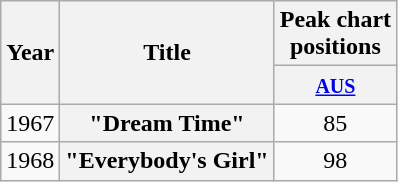<table class="wikitable plainrowheaders" style="text-align:center;" border="1">
<tr>
<th scope="col" rowspan="2">Year</th>
<th scope="col" rowspan="2">Title</th>
<th scope="col" colspan="1">Peak chart<br>positions</th>
</tr>
<tr>
<th scope="col" style="text-align:center;"><small><a href='#'>AUS</a></small><br></th>
</tr>
<tr>
<td>1967</td>
<th scope="row">"Dream Time"</th>
<td style="text-align:center;">85</td>
</tr>
<tr>
<td>1968</td>
<th scope="row">"Everybody's Girl"</th>
<td style="text-align:center;">98</td>
</tr>
</table>
